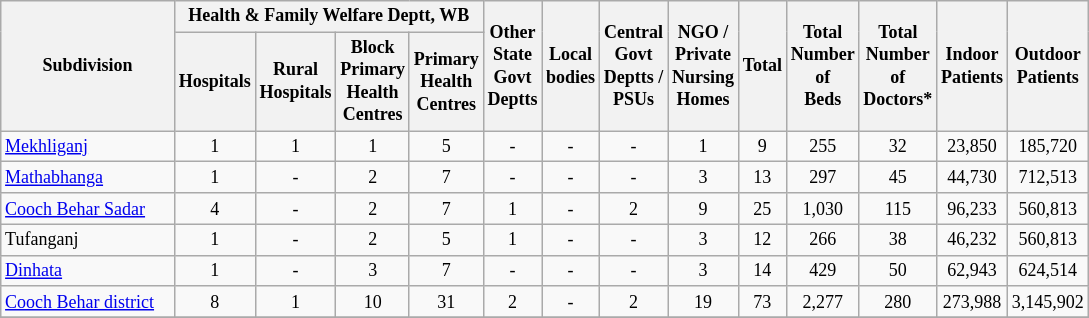<table class="wikitable" style="text-align:center;font-size: 9pt">
<tr>
<th width="110" rowspan="2">Subdivision</th>
<th width="160" colspan="4" rowspan="1">Health & Family Welfare Deptt, WB</th>
<th widthspan="110" rowspan="2">Other<br>State<br>Govt<br>Deptts</th>
<th widthspan="110" rowspan="2">Local<br>bodies</th>
<th widthspan="110" rowspan="2">Central<br>Govt<br>Deptts /<br>PSUs</th>
<th widthspan="110" rowspan="2">NGO /<br>Private<br>Nursing<br>Homes</th>
<th widthspan="110" rowspan="2">Total</th>
<th widthspan="110" rowspan="2">Total<br>Number<br>of<br>Beds</th>
<th widthspan="110" rowspan="2">Total<br>Number<br>of<br>Doctors*</th>
<th widthspan="130" rowspan="2">Indoor<br>Patients</th>
<th widthspan="130" rowspan="2">Outdoor<br>Patients</th>
</tr>
<tr>
<th width="40">Hospitals<br></th>
<th width="40">Rural<br>Hospitals<br></th>
<th width="40">Block<br>Primary<br>Health<br>Centres<br></th>
<th width="40">Primary<br>Health<br>Centres<br></th>
</tr>
<tr>
<td align=left><a href='#'>Mekhliganj</a></td>
<td align="center">1</td>
<td align="center">1</td>
<td align="center">1</td>
<td align="center">5</td>
<td align="center">-</td>
<td align="center">-</td>
<td align="center">-</td>
<td align="center">1</td>
<td align="center">9</td>
<td align="center">255</td>
<td align="center">32</td>
<td align="center">23,850</td>
<td align="center">185,720</td>
</tr>
<tr>
<td align=left><a href='#'>Mathabhanga</a></td>
<td align="center">1</td>
<td align="center">-</td>
<td align="center">2</td>
<td align="center">7</td>
<td align="center">-</td>
<td align="center">-</td>
<td align="center">-</td>
<td align="center">3</td>
<td align="center">13</td>
<td align="center">297</td>
<td align="center">45</td>
<td align="center">44,730</td>
<td align="center">712,513</td>
</tr>
<tr>
<td align=left><a href='#'>Cooch Behar Sadar</a></td>
<td align="center">4</td>
<td align="center">-</td>
<td align="center">2</td>
<td align="center">7</td>
<td align="center">1</td>
<td align="center">-</td>
<td align="center">2</td>
<td align="center">9</td>
<td align="center">25</td>
<td align="center">1,030</td>
<td align="center">115</td>
<td align="center">96,233</td>
<td align="center">560,813</td>
</tr>
<tr>
<td align=left>Tufanganj</td>
<td align="center">1</td>
<td align="center">-</td>
<td align="center">2</td>
<td align="center">5</td>
<td align="center">1</td>
<td align="center">-</td>
<td align="center">-</td>
<td align="center">3</td>
<td align="center">12</td>
<td align="center">266</td>
<td align="center">38</td>
<td align="center">46,232</td>
<td align="center">560,813</td>
</tr>
<tr>
<td align=left><a href='#'>Dinhata</a></td>
<td align="center">1</td>
<td align="center">-</td>
<td align="center">3</td>
<td align="center">7</td>
<td align="center">-</td>
<td align="center">-</td>
<td align="center">-</td>
<td align="center">3</td>
<td align="center">14</td>
<td align="center">429</td>
<td align="center">50</td>
<td align="center">62,943</td>
<td align="center">624,514</td>
</tr>
<tr>
<td align=left><a href='#'>Cooch Behar district</a></td>
<td align="center">8</td>
<td align="center">1</td>
<td align="center">10</td>
<td align="center">31</td>
<td align="center">2</td>
<td align="center">-</td>
<td align="center">2</td>
<td align="center">19</td>
<td align="center">73</td>
<td align="center">2,277</td>
<td align="center">280</td>
<td align="center">273,988</td>
<td align="center">3,145,902</td>
</tr>
<tr>
</tr>
</table>
